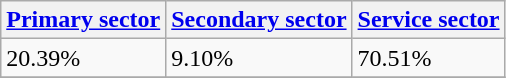<table class="wikitable" border="1">
<tr>
<th><a href='#'>Primary sector</a></th>
<th><a href='#'>Secondary sector</a></th>
<th><a href='#'>Service sector</a></th>
</tr>
<tr>
<td>20.39%</td>
<td>9.10%</td>
<td>70.51%</td>
</tr>
<tr>
</tr>
</table>
